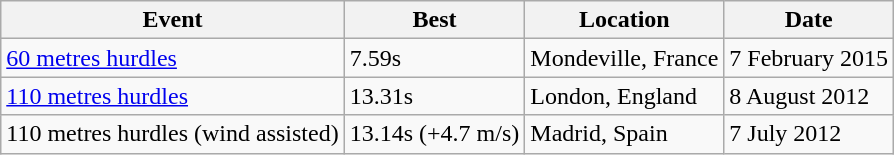<table class="wikitable">
<tr>
<th>Event</th>
<th>Best</th>
<th>Location</th>
<th>Date</th>
</tr>
<tr>
<td><a href='#'>60 metres hurdles</a></td>
<td>7.59s</td>
<td>Mondeville, France</td>
<td>7 February 2015</td>
</tr>
<tr>
<td><a href='#'>110 metres hurdles</a></td>
<td>13.31s</td>
<td>London, England</td>
<td>8 August 2012</td>
</tr>
<tr>
<td>110 metres hurdles (wind assisted)</td>
<td>13.14s (+4.7 m/s)</td>
<td>Madrid, Spain</td>
<td>7 July 2012</td>
</tr>
</table>
